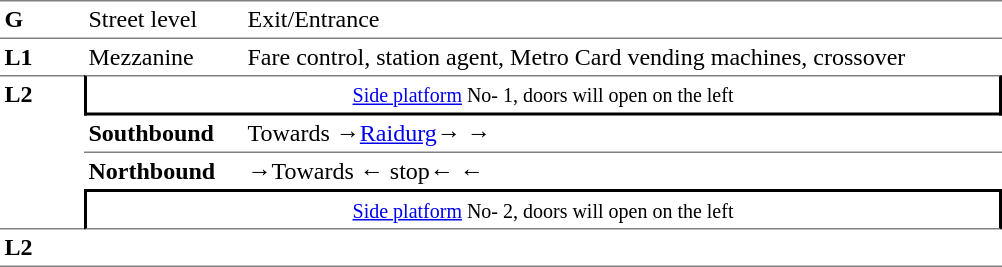<table table border=0 cellspacing=0 cellpadding=3>
<tr>
<td style="border-bottom:solid 1px gray;border-top:solid 1px gray;" width=50 valign=top><strong>G</strong></td>
<td style="border-top:solid 1px gray;border-bottom:solid 1px gray;" width=100 valign=top>Street level</td>
<td style="border-top:solid 1px gray;border-bottom:solid 1px gray;" width=500 valign=top>Exit/Entrance</td>
</tr>
<tr>
<td valign=top><strong>L1</strong></td>
<td valign=top>Mezzanine</td>
<td valign=top>Fare control, station agent, Metro Card vending machines, crossover<br></td>
</tr>
<tr>
<td style="border-top:solid 1px gray;border-bottom:solid 1px gray;" width=50 rowspan=4 valign=top><strong>L2</strong></td>
<td style="border-top:solid 1px gray;border-right:solid 2px black;border-left:solid 2px black;border-bottom:solid 2px black;text-align:center;" colspan=2><small><a href='#'>Side platform</a> No- 1, doors will open on the left </small></td>
</tr>
<tr>
<td style="border-bottom:solid 1px gray;" width=100><span><strong>Southbound</strong></span></td>
<td style="border-bottom:solid 1px gray;" width=500>Towards →<a href='#'>Raidurg</a>→ →</td>
</tr>
<tr>
<td><span><strong>Northbound</strong></span></td>
<td><span>→</span>Towards ← stop← ←</td>
</tr>
<tr>
<td style="border-top:solid 2px black;border-right:solid 2px black;border-left:solid 2px black;border-bottom:solid 1px gray;text-align:center;" colspan=2><small><a href='#'>Side platform</a> No- 2, doors will open on the left </small></td>
</tr>
<tr>
<td style="border-bottom:solid 1px gray;" width=50 rowspan=2 valign=top><strong>L2</strong></td>
<td style="border-bottom:solid 1px gray;" width=100></td>
<td style="border-bottom:solid 1px gray;" width=500></td>
</tr>
<tr>
</tr>
</table>
